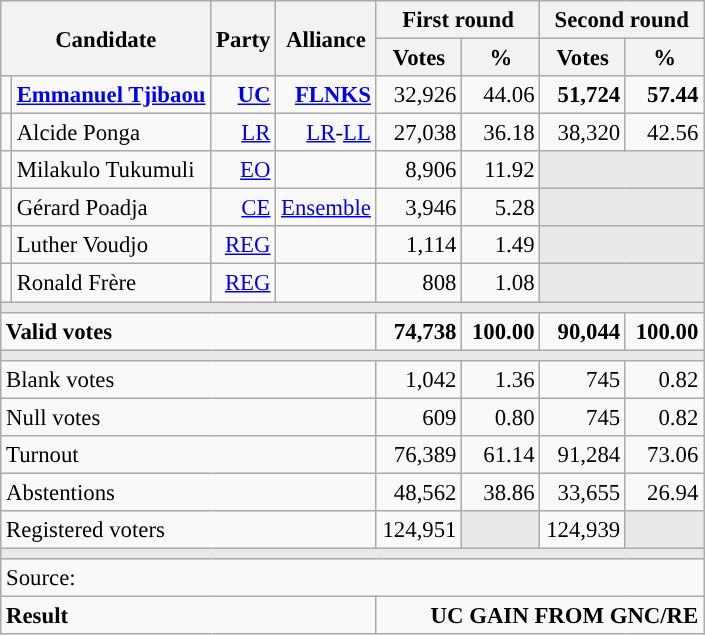<table class="wikitable" style="text-align:right;font-size:95%;">
<tr>
<th colspan="2" rowspan="2">Candidate</th>
<th colspan="1" rowspan="2">Party</th>
<th colspan="1" rowspan="2">Alliance</th>
<th colspan="2">First round</th>
<th colspan="2">Second round</th>
</tr>
<tr>
<th style="width:50px;">Votes</th>
<th style="width:45px;">%</th>
<th style="width:50px;">Votes</th>
<th style="width:45px;">%</th>
</tr>
<tr>
<td style="color:inherit;background:"></td>
<td style="text-align:left;"><strong><a href='#'>Emmanuel Tjibaou</a></strong></td>
<td><strong><a href='#'>UC</a></strong></td>
<td><strong><a href='#'>FLNKS</a></strong></td>
<td>32,926</td>
<td>44.06</td>
<td><strong>51,724</strong></td>
<td><strong>57.44</strong></td>
</tr>
<tr>
<td style="color:inherit;background:"></td>
<td style="text-align:left;">Alcide Ponga</td>
<td><a href='#'>LR</a></td>
<td><a href='#'>LR</a>-<a href='#'>LL</a></td>
<td>27,038</td>
<td>36.18</td>
<td>38,320</td>
<td>42.56</td>
</tr>
<tr>
<td style="color:inherit;background:"></td>
<td style="text-align:left;">Milakulo Tukumuli</td>
<td><a href='#'>EO</a></td>
<td></td>
<td>8,906</td>
<td>11.92</td>
<td colspan="2" rowspan="1" style="background:#E9E9E9;"></td>
</tr>
<tr>
<td style="color:inherit;background:"></td>
<td style="text-align:left;">Gérard Poadja</td>
<td><a href='#'>CE</a></td>
<td><a href='#'>Ensemble</a></td>
<td>3,946</td>
<td>5.28</td>
<td colspan="2" rowspan="1" style="background:#E9E9E9;"></td>
</tr>
<tr>
<td style="color:inherit;background:"></td>
<td style="text-align:left;">Luther Voudjo</td>
<td><a href='#'>REG</a></td>
<td></td>
<td>1,114</td>
<td>1.49</td>
<td colspan="2" rowspan="1" style="background:#E9E9E9;"></td>
</tr>
<tr>
<td style="color:inherit;background:"></td>
<td style="text-align:left;">Ronald Frère</td>
<td><a href='#'>REG</a></td>
<td></td>
<td>808</td>
<td>1.08</td>
<td colspan="2" rowspan="1" style="background:#E9E9E9;"></td>
</tr>
<tr>
<td colspan="8" style="background:#E9E9E9;"></td>
</tr>
<tr style="font-weight:bold;">
<td colspan="4" style="text-align:left;">Valid votes</td>
<td>74,738</td>
<td>100.00</td>
<td>90,044</td>
<td>100.00</td>
</tr>
<tr>
<td colspan="8" style="background:#E9E9E9;"></td>
</tr>
<tr>
<td colspan="4" style="text-align:left;">Blank votes</td>
<td>1,042</td>
<td>1.36</td>
<td>745</td>
<td>0.82</td>
</tr>
<tr>
<td colspan="4" style="text-align:left;">Null votes</td>
<td>609</td>
<td>0.80</td>
<td>745</td>
<td>0.82</td>
</tr>
<tr>
<td colspan="4" style="text-align:left;">Turnout</td>
<td>76,389</td>
<td>61.14</td>
<td>91,284</td>
<td>73.06</td>
</tr>
<tr>
<td colspan="4" style="text-align:left;">Abstentions</td>
<td>48,562</td>
<td>38.86</td>
<td>33,655</td>
<td>26.94</td>
</tr>
<tr>
<td colspan="4" style="text-align:left;">Registered voters</td>
<td>124,951</td>
<td style="background:#E9E9E9;"></td>
<td>124,939</td>
<td style="background:#E9E9E9;"></td>
</tr>
<tr>
<td colspan="8" style="background:#E9E9E9;"></td>
</tr>
<tr>
<td colspan="8" style="text-align:left;">Source: </td>
</tr>
<tr style="font-weight:bold">
<td colspan="4" style="text-align:left;">Result</td>
<td colspan="4" style="background-color:">UC GAIN FROM GNC/RE</td>
</tr>
</table>
